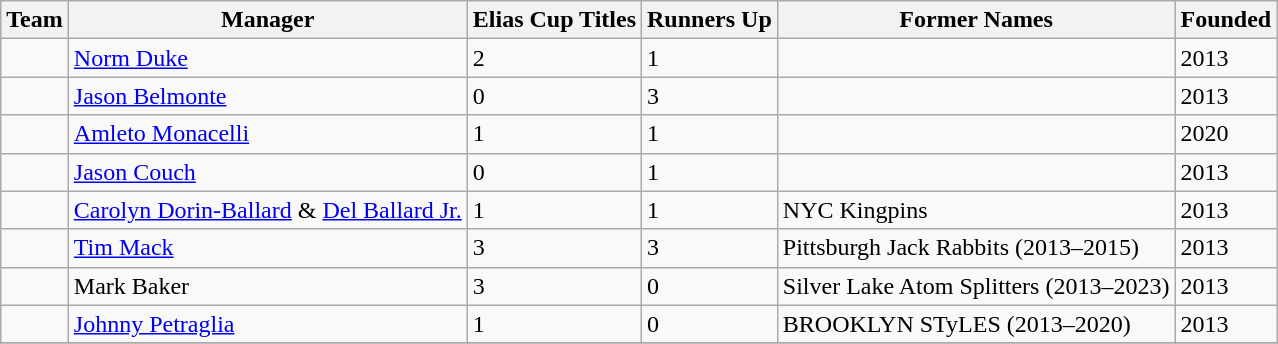<table class="wikitable sortable">
<tr>
<th>Team</th>
<th>Manager</th>
<th>Elias Cup Titles</th>
<th>Runners Up</th>
<th>Former Names</th>
<th>Founded</th>
</tr>
<tr>
<td></td>
<td><a href='#'>Norm Duke</a></td>
<td>2</td>
<td>1</td>
<td></td>
<td>2013</td>
</tr>
<tr>
<td></td>
<td><a href='#'>Jason Belmonte</a></td>
<td>0</td>
<td>3</td>
<td></td>
<td>2013</td>
</tr>
<tr>
<td></td>
<td><a href='#'>Amleto Monacelli</a></td>
<td>1</td>
<td>1</td>
<td></td>
<td>2020</td>
</tr>
<tr>
<td></td>
<td><a href='#'>Jason Couch</a></td>
<td>0</td>
<td>1</td>
<td></td>
<td>2013</td>
</tr>
<tr>
<td></td>
<td><a href='#'>Carolyn Dorin-Ballard</a> & <a href='#'>Del Ballard Jr.</a></td>
<td>1</td>
<td>1</td>
<td>NYC Kingpins</td>
<td>2013</td>
</tr>
<tr>
<td></td>
<td><a href='#'>Tim Mack</a></td>
<td>3</td>
<td>3</td>
<td>Pittsburgh Jack Rabbits (2013–2015)</td>
<td>2013</td>
</tr>
<tr>
<td></td>
<td>Mark Baker</td>
<td>3</td>
<td>0</td>
<td>Silver Lake Atom Splitters (2013–2023)</td>
<td>2013</td>
</tr>
<tr>
<td></td>
<td><a href='#'>Johnny Petraglia</a></td>
<td>1</td>
<td>0</td>
<td>BROOKLYN STyLES (2013–2020)</td>
<td>2013</td>
</tr>
<tr>
</tr>
</table>
